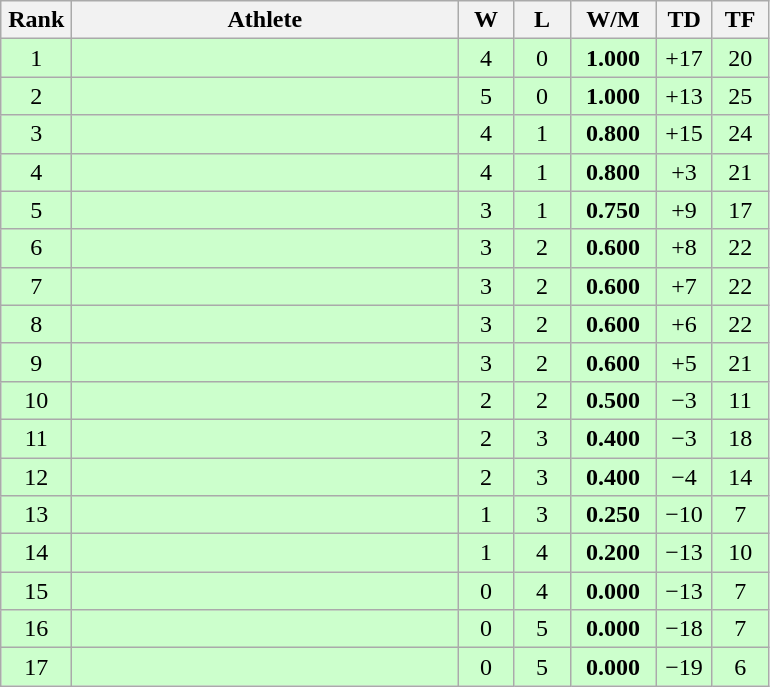<table class=wikitable style="text-align:center">
<tr>
<th width=40>Rank</th>
<th width=250>Athlete</th>
<th width=30>W</th>
<th width=30>L</th>
<th width=50>W/M</th>
<th width=30>TD</th>
<th width=30>TF</th>
</tr>
<tr bgcolor="ccffcc">
<td>1</td>
<td align=left></td>
<td>4</td>
<td>0</td>
<td><strong>1.000</strong></td>
<td>+17</td>
<td>20</td>
</tr>
<tr bgcolor="ccffcc">
<td>2</td>
<td align=left></td>
<td>5</td>
<td>0</td>
<td><strong>1.000</strong></td>
<td>+13</td>
<td>25</td>
</tr>
<tr bgcolor="ccffcc">
<td>3</td>
<td align=left></td>
<td>4</td>
<td>1</td>
<td><strong>0.800</strong></td>
<td>+15</td>
<td>24</td>
</tr>
<tr bgcolor="ccffcc">
<td>4</td>
<td align=left></td>
<td>4</td>
<td>1</td>
<td><strong>0.800</strong></td>
<td>+3</td>
<td>21</td>
</tr>
<tr bgcolor="ccffcc">
<td>5</td>
<td align=left></td>
<td>3</td>
<td>1</td>
<td><strong>0.750</strong></td>
<td>+9</td>
<td>17</td>
</tr>
<tr bgcolor="ccffcc">
<td>6</td>
<td align=left></td>
<td>3</td>
<td>2</td>
<td><strong>0.600</strong></td>
<td>+8</td>
<td>22</td>
</tr>
<tr bgcolor="ccffcc">
<td>7</td>
<td align=left></td>
<td>3</td>
<td>2</td>
<td><strong>0.600</strong></td>
<td>+7</td>
<td>22</td>
</tr>
<tr bgcolor="ccffcc">
<td>8</td>
<td align=left></td>
<td>3</td>
<td>2</td>
<td><strong>0.600</strong></td>
<td>+6</td>
<td>22</td>
</tr>
<tr bgcolor="ccffcc">
<td>9</td>
<td align=left></td>
<td>3</td>
<td>2</td>
<td><strong>0.600</strong></td>
<td>+5</td>
<td>21</td>
</tr>
<tr bgcolor="ccffcc">
<td>10</td>
<td align=left></td>
<td>2</td>
<td>2</td>
<td><strong>0.500</strong></td>
<td>−3</td>
<td>11</td>
</tr>
<tr bgcolor="ccffcc">
<td>11</td>
<td align=left></td>
<td>2</td>
<td>3</td>
<td><strong>0.400</strong></td>
<td>−3</td>
<td>18</td>
</tr>
<tr bgcolor="ccffcc">
<td>12</td>
<td align=left></td>
<td>2</td>
<td>3</td>
<td><strong>0.400</strong></td>
<td>−4</td>
<td>14</td>
</tr>
<tr bgcolor="ccffcc">
<td>13</td>
<td align=left></td>
<td>1</td>
<td>3</td>
<td><strong>0.250</strong></td>
<td>−10</td>
<td>7</td>
</tr>
<tr bgcolor="ccffcc">
<td>14</td>
<td align=left></td>
<td>1</td>
<td>4</td>
<td><strong>0.200</strong></td>
<td>−13</td>
<td>10</td>
</tr>
<tr bgcolor="ccffcc">
<td>15</td>
<td align=left></td>
<td>0</td>
<td>4</td>
<td><strong>0.000</strong></td>
<td>−13</td>
<td>7</td>
</tr>
<tr bgcolor="ccffcc">
<td>16</td>
<td align=left></td>
<td>0</td>
<td>5</td>
<td><strong>0.000</strong></td>
<td>−18</td>
<td>7</td>
</tr>
<tr bgcolor="ccffcc">
<td>17</td>
<td align=left></td>
<td>0</td>
<td>5</td>
<td><strong>0.000</strong></td>
<td>−19</td>
<td>6</td>
</tr>
</table>
